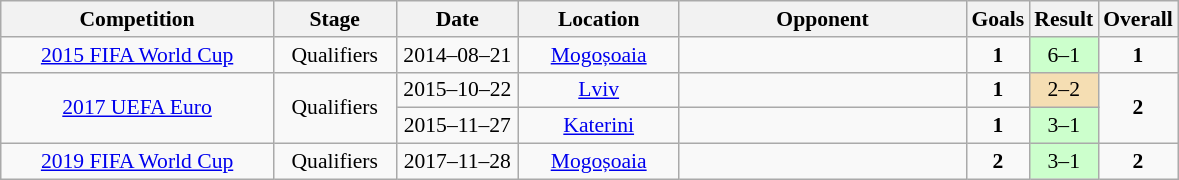<table class="wikitable" style="font-size:90%">
<tr>
<th width=175px>Competition</th>
<th width=75px>Stage</th>
<th width=75px>Date</th>
<th width=100px>Location</th>
<th width=185px>Opponent</th>
<th width=25px>Goals</th>
<th width=25>Result</th>
<th width=25px>Overall</th>
</tr>
<tr align=center>
<td><a href='#'>2015 FIFA World Cup</a></td>
<td>Qualifiers</td>
<td>2014–08–21</td>
<td><a href='#'>Mogoșoaia</a></td>
<td align=left></td>
<td><strong>1</strong></td>
<td bgcolor=#CCFFCC>6–1</td>
<td><strong>1</strong></td>
</tr>
<tr align=center>
<td rowspan=2><a href='#'>2017 UEFA Euro</a></td>
<td rowspan=2>Qualifiers</td>
<td>2015–10–22</td>
<td><a href='#'>Lviv</a></td>
<td align=left></td>
<td><strong>1</strong></td>
<td bgcolor=#F5DEB3>2–2</td>
<td rowspan=2><strong>2</strong></td>
</tr>
<tr align=center>
<td>2015–11–27</td>
<td><a href='#'>Katerini</a></td>
<td align=left></td>
<td><strong>1</strong></td>
<td bgcolor=#CCFFCC>3–1</td>
</tr>
<tr align=center>
<td><a href='#'>2019 FIFA World Cup</a></td>
<td>Qualifiers</td>
<td>2017–11–28</td>
<td><a href='#'>Mogoșoaia</a></td>
<td align=left></td>
<td><strong>2</strong></td>
<td bgcolor=#CCFFCC>3–1</td>
<td><strong>2</strong></td>
</tr>
</table>
